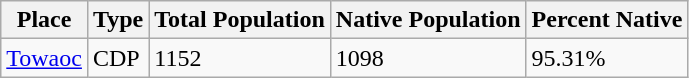<table class="wikitable sortable">
<tr>
<th>Place</th>
<th>Type</th>
<th>Total Population</th>
<th>Native Population</th>
<th>Percent Native</th>
</tr>
<tr>
<td><a href='#'>Towaoc</a></td>
<td>CDP</td>
<td>1152</td>
<td>1098</td>
<td>95.31%</td>
</tr>
</table>
